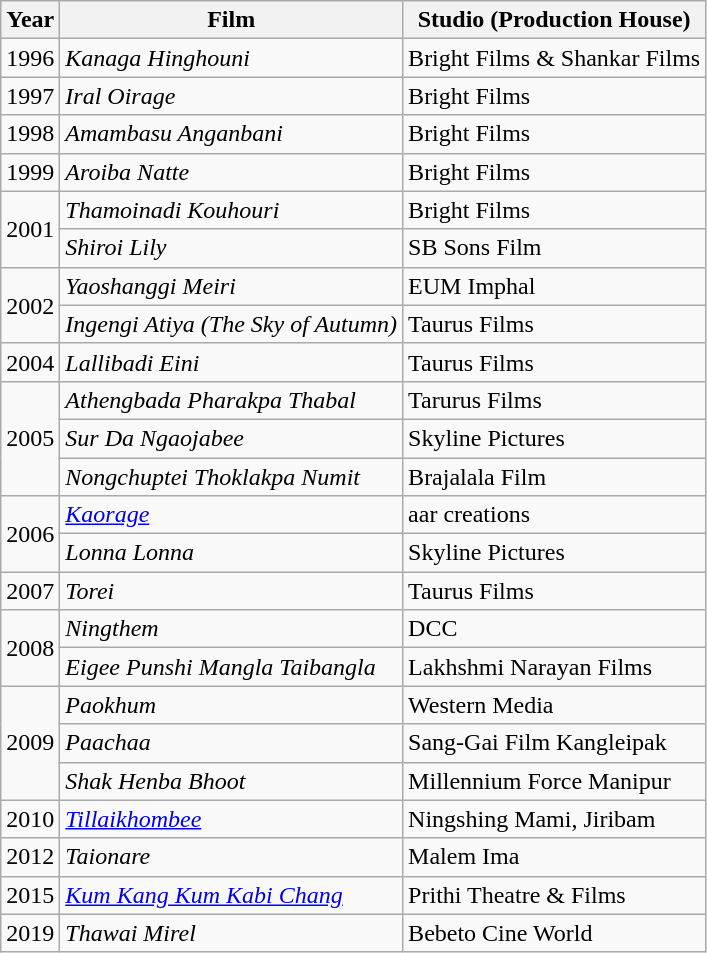<table class="wikitable sortable">
<tr>
<th>Year</th>
<th>Film</th>
<th>Studio (Production House)</th>
</tr>
<tr>
<td>1996</td>
<td><em>Kanaga Hinghouni</em></td>
<td>Bright Films & Shankar Films</td>
</tr>
<tr>
<td>1997</td>
<td><em>Iral Oirage</em></td>
<td>Bright Films</td>
</tr>
<tr>
<td>1998</td>
<td><em>Amambasu Anganbani</em></td>
<td>Bright Films</td>
</tr>
<tr>
<td>1999</td>
<td><em>Aroiba Natte</em></td>
<td>Bright Films</td>
</tr>
<tr>
<td rowspan="2">2001</td>
<td><em>Thamoinadi Kouhouri</em></td>
<td>Bright Films</td>
</tr>
<tr>
<td><em>Shiroi Lily</em></td>
<td>SB Sons Film</td>
</tr>
<tr>
<td rowspan="2">2002</td>
<td><em>Yaoshanggi Meiri</em></td>
<td>EUM Imphal</td>
</tr>
<tr>
<td><em>Ingengi Atiya (The Sky of Autumn)</em></td>
<td>Taurus Films</td>
</tr>
<tr>
<td>2004</td>
<td><em>Lallibadi Eini</em></td>
<td>Taurus Films</td>
</tr>
<tr>
<td rowspan="3">2005</td>
<td><em>Athengbada Pharakpa Thabal</em></td>
<td>Tarurus Films</td>
</tr>
<tr>
<td><em>Sur Da Ngaojabee</em></td>
<td>Skyline Pictures</td>
</tr>
<tr>
<td><em>Nongchuptei Thoklakpa Numit</em></td>
<td>Brajalala Film</td>
</tr>
<tr>
<td rowspan="2">2006</td>
<td><em><a href='#'>Kaorage</a></em></td>
<td>aar creations</td>
</tr>
<tr>
<td><em>Lonna Lonna</em></td>
<td>Skyline Pictures</td>
</tr>
<tr>
<td>2007</td>
<td><em>Torei</em></td>
<td>Taurus Films</td>
</tr>
<tr>
<td rowspan="2">2008</td>
<td><em>Ningthem</em></td>
<td>DCC</td>
</tr>
<tr>
<td><em>Eigee Punshi Mangla Taibangla</em></td>
<td>Lakhshmi Narayan Films</td>
</tr>
<tr>
<td rowspan="3">2009</td>
<td><em>Paokhum</em></td>
<td>Western Media</td>
</tr>
<tr>
<td><em>Paachaa</em></td>
<td>Sang-Gai Film Kangleipak</td>
</tr>
<tr>
<td><em>Shak Henba Bhoot</em></td>
<td>Millennium Force Manipur</td>
</tr>
<tr>
<td>2010</td>
<td><em><a href='#'>Tillaikhombee</a></em></td>
<td>Ningshing Mami, Jiribam</td>
</tr>
<tr>
<td>2012</td>
<td><em>Taionare</em></td>
<td>Malem Ima</td>
</tr>
<tr>
<td>2015</td>
<td><em><a href='#'>Kum Kang Kum Kabi Chang</a></em></td>
<td>Prithi Theatre & Films</td>
</tr>
<tr>
<td>2019</td>
<td><em>Thawai Mirel</em></td>
<td>Bebeto Cine World</td>
</tr>
</table>
